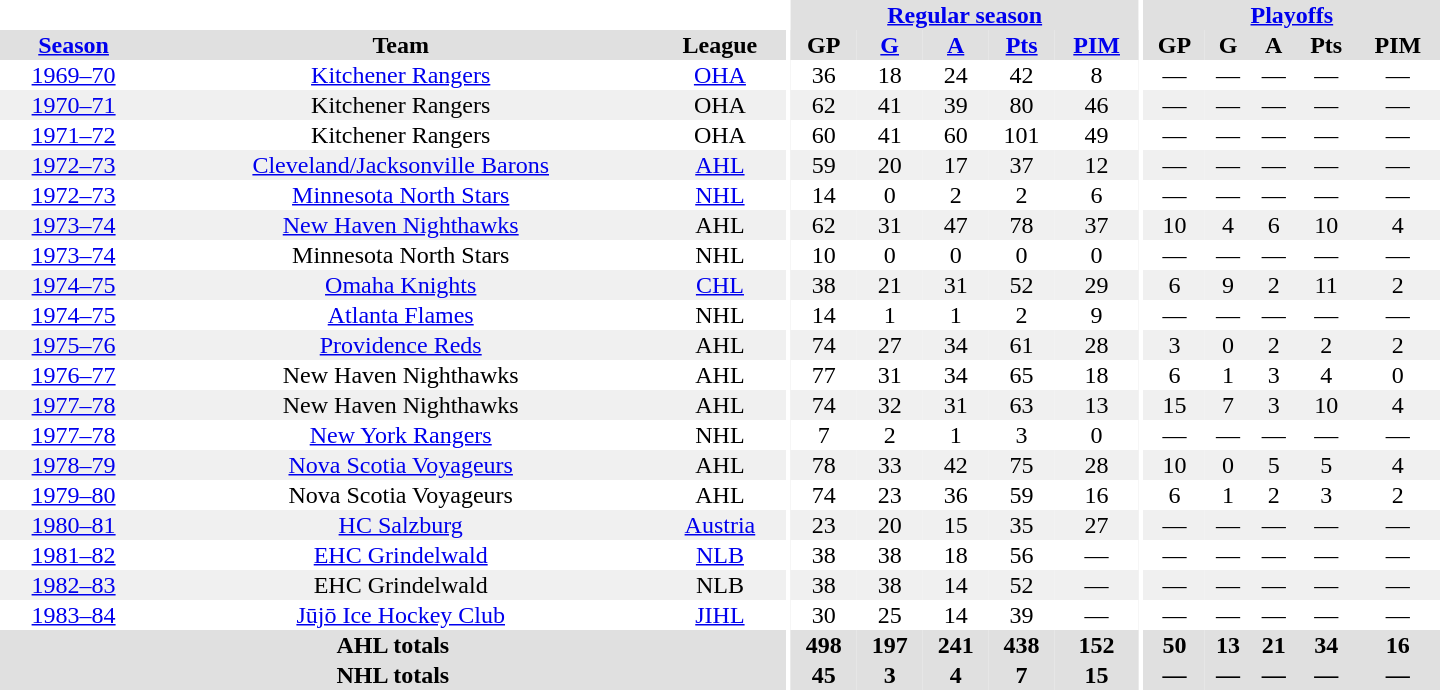<table border="0" cellpadding="1" cellspacing="0" style="text-align:center; width:60em">
<tr bgcolor="#e0e0e0">
<th colspan="3" bgcolor="#ffffff"></th>
<th rowspan="100" bgcolor="#ffffff"></th>
<th colspan="5"><a href='#'>Regular season</a></th>
<th rowspan="100" bgcolor="#ffffff"></th>
<th colspan="5"><a href='#'>Playoffs</a></th>
</tr>
<tr bgcolor="#e0e0e0">
<th><a href='#'>Season</a></th>
<th>Team</th>
<th>League</th>
<th>GP</th>
<th><a href='#'>G</a></th>
<th><a href='#'>A</a></th>
<th><a href='#'>Pts</a></th>
<th><a href='#'>PIM</a></th>
<th>GP</th>
<th>G</th>
<th>A</th>
<th>Pts</th>
<th>PIM</th>
</tr>
<tr>
<td><a href='#'>1969–70</a></td>
<td><a href='#'>Kitchener Rangers</a></td>
<td><a href='#'>OHA</a></td>
<td>36</td>
<td>18</td>
<td>24</td>
<td>42</td>
<td>8</td>
<td>—</td>
<td>—</td>
<td>—</td>
<td>—</td>
<td>—</td>
</tr>
<tr bgcolor="#f0f0f0">
<td><a href='#'>1970–71</a></td>
<td>Kitchener Rangers</td>
<td>OHA</td>
<td>62</td>
<td>41</td>
<td>39</td>
<td>80</td>
<td>46</td>
<td>—</td>
<td>—</td>
<td>—</td>
<td>—</td>
<td>—</td>
</tr>
<tr>
<td><a href='#'>1971–72</a></td>
<td>Kitchener Rangers</td>
<td>OHA</td>
<td>60</td>
<td>41</td>
<td>60</td>
<td>101</td>
<td>49</td>
<td>—</td>
<td>—</td>
<td>—</td>
<td>—</td>
<td>—</td>
</tr>
<tr bgcolor="#f0f0f0">
<td><a href='#'>1972–73</a></td>
<td><a href='#'>Cleveland/Jacksonville Barons</a></td>
<td><a href='#'>AHL</a></td>
<td>59</td>
<td>20</td>
<td>17</td>
<td>37</td>
<td>12</td>
<td>—</td>
<td>—</td>
<td>—</td>
<td>—</td>
<td>—</td>
</tr>
<tr>
<td><a href='#'>1972–73</a></td>
<td><a href='#'>Minnesota North Stars</a></td>
<td><a href='#'>NHL</a></td>
<td>14</td>
<td>0</td>
<td>2</td>
<td>2</td>
<td>6</td>
<td>—</td>
<td>—</td>
<td>—</td>
<td>—</td>
<td>—</td>
</tr>
<tr bgcolor="#f0f0f0">
<td><a href='#'>1973–74</a></td>
<td><a href='#'>New Haven Nighthawks</a></td>
<td>AHL</td>
<td>62</td>
<td>31</td>
<td>47</td>
<td>78</td>
<td>37</td>
<td>10</td>
<td>4</td>
<td>6</td>
<td>10</td>
<td>4</td>
</tr>
<tr>
<td><a href='#'>1973–74</a></td>
<td>Minnesota North Stars</td>
<td>NHL</td>
<td>10</td>
<td>0</td>
<td>0</td>
<td>0</td>
<td>0</td>
<td>—</td>
<td>—</td>
<td>—</td>
<td>—</td>
<td>—</td>
</tr>
<tr bgcolor="#f0f0f0">
<td><a href='#'>1974–75</a></td>
<td><a href='#'>Omaha Knights</a></td>
<td><a href='#'>CHL</a></td>
<td>38</td>
<td>21</td>
<td>31</td>
<td>52</td>
<td>29</td>
<td>6</td>
<td>9</td>
<td>2</td>
<td>11</td>
<td>2</td>
</tr>
<tr>
<td><a href='#'>1974–75</a></td>
<td><a href='#'>Atlanta Flames</a></td>
<td>NHL</td>
<td>14</td>
<td>1</td>
<td>1</td>
<td>2</td>
<td>9</td>
<td>—</td>
<td>—</td>
<td>—</td>
<td>—</td>
<td>—</td>
</tr>
<tr bgcolor="#f0f0f0">
<td><a href='#'>1975–76</a></td>
<td><a href='#'>Providence Reds</a></td>
<td>AHL</td>
<td>74</td>
<td>27</td>
<td>34</td>
<td>61</td>
<td>28</td>
<td>3</td>
<td>0</td>
<td>2</td>
<td>2</td>
<td>2</td>
</tr>
<tr>
<td><a href='#'>1976–77</a></td>
<td>New Haven Nighthawks</td>
<td>AHL</td>
<td>77</td>
<td>31</td>
<td>34</td>
<td>65</td>
<td>18</td>
<td>6</td>
<td>1</td>
<td>3</td>
<td>4</td>
<td>0</td>
</tr>
<tr bgcolor="#f0f0f0">
<td><a href='#'>1977–78</a></td>
<td>New Haven Nighthawks</td>
<td>AHL</td>
<td>74</td>
<td>32</td>
<td>31</td>
<td>63</td>
<td>13</td>
<td>15</td>
<td>7</td>
<td>3</td>
<td>10</td>
<td>4</td>
</tr>
<tr>
<td><a href='#'>1977–78</a></td>
<td><a href='#'>New York Rangers</a></td>
<td>NHL</td>
<td>7</td>
<td>2</td>
<td>1</td>
<td>3</td>
<td>0</td>
<td>—</td>
<td>—</td>
<td>—</td>
<td>—</td>
<td>—</td>
</tr>
<tr bgcolor="#f0f0f0">
<td><a href='#'>1978–79</a></td>
<td><a href='#'>Nova Scotia Voyageurs</a></td>
<td>AHL</td>
<td>78</td>
<td>33</td>
<td>42</td>
<td>75</td>
<td>28</td>
<td>10</td>
<td>0</td>
<td>5</td>
<td>5</td>
<td>4</td>
</tr>
<tr>
<td><a href='#'>1979–80</a></td>
<td>Nova Scotia Voyageurs</td>
<td>AHL</td>
<td>74</td>
<td>23</td>
<td>36</td>
<td>59</td>
<td>16</td>
<td>6</td>
<td>1</td>
<td>2</td>
<td>3</td>
<td>2</td>
</tr>
<tr bgcolor="#f0f0f0">
<td><a href='#'>1980–81</a></td>
<td><a href='#'>HC Salzburg</a></td>
<td><a href='#'>Austria</a></td>
<td>23</td>
<td>20</td>
<td>15</td>
<td>35</td>
<td>27</td>
<td>—</td>
<td>—</td>
<td>—</td>
<td>—</td>
<td>—</td>
</tr>
<tr>
<td><a href='#'>1981–82</a></td>
<td><a href='#'>EHC Grindelwald</a></td>
<td><a href='#'>NLB</a></td>
<td>38</td>
<td>38</td>
<td>18</td>
<td>56</td>
<td>—</td>
<td>—</td>
<td>—</td>
<td>—</td>
<td>—</td>
<td>—</td>
</tr>
<tr bgcolor="#f0f0f0">
<td><a href='#'>1982–83</a></td>
<td>EHC Grindelwald</td>
<td>NLB</td>
<td>38</td>
<td>38</td>
<td>14</td>
<td>52</td>
<td>—</td>
<td>—</td>
<td>—</td>
<td>—</td>
<td>—</td>
<td>—</td>
</tr>
<tr>
<td><a href='#'>1983–84</a></td>
<td><a href='#'>Jūjō Ice Hockey Club</a></td>
<td><a href='#'>JIHL</a></td>
<td>30</td>
<td>25</td>
<td>14</td>
<td>39</td>
<td>—</td>
<td>—</td>
<td>—</td>
<td>—</td>
<td>—</td>
<td>—</td>
</tr>
<tr bgcolor="#e0e0e0">
<th colspan="3">AHL totals</th>
<th>498</th>
<th>197</th>
<th>241</th>
<th>438</th>
<th>152</th>
<th>50</th>
<th>13</th>
<th>21</th>
<th>34</th>
<th>16</th>
</tr>
<tr bgcolor="#e0e0e0">
<th colspan="3">NHL totals</th>
<th>45</th>
<th>3</th>
<th>4</th>
<th>7</th>
<th>15</th>
<th>—</th>
<th>—</th>
<th>—</th>
<th>—</th>
<th>—</th>
</tr>
</table>
